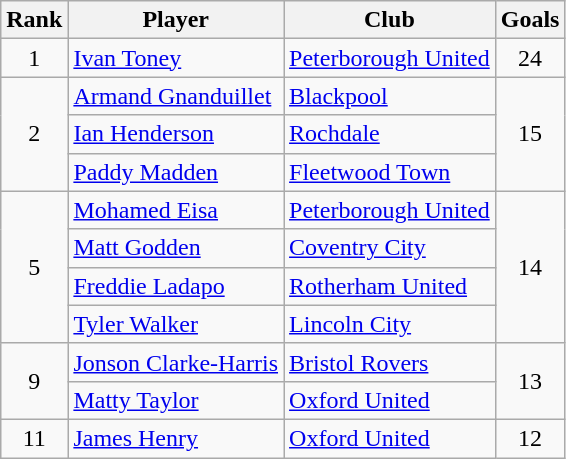<table class="wikitable" style="text-align:left">
<tr>
<th>Rank</th>
<th>Player</th>
<th>Club</th>
<th>Goals</th>
</tr>
<tr>
<td rowspan="1" align="center">1</td>
<td> <a href='#'>Ivan Toney</a></td>
<td><a href='#'>Peterborough United</a></td>
<td rowspan="1" align="center">24</td>
</tr>
<tr>
<td rowspan="3" align="center">2</td>
<td> <a href='#'>Armand Gnanduillet</a></td>
<td><a href='#'>Blackpool</a></td>
<td rowspan="3" align="center">15</td>
</tr>
<tr>
<td> <a href='#'>Ian Henderson</a></td>
<td><a href='#'>Rochdale</a></td>
</tr>
<tr>
<td> <a href='#'>Paddy Madden</a></td>
<td><a href='#'>Fleetwood Town</a></td>
</tr>
<tr>
<td rowspan="4" align="center">5</td>
<td> <a href='#'>Mohamed Eisa</a></td>
<td><a href='#'>Peterborough United</a></td>
<td rowspan="4" align="center">14</td>
</tr>
<tr>
<td> <a href='#'>Matt Godden</a></td>
<td><a href='#'>Coventry City</a></td>
</tr>
<tr>
<td> <a href='#'>Freddie Ladapo</a></td>
<td><a href='#'>Rotherham United</a></td>
</tr>
<tr>
<td> <a href='#'>Tyler Walker</a></td>
<td><a href='#'>Lincoln City</a></td>
</tr>
<tr>
<td rowspan="2" align="center">9</td>
<td> <a href='#'>Jonson Clarke-Harris</a></td>
<td><a href='#'>Bristol Rovers</a></td>
<td rowspan="2" align="center">13</td>
</tr>
<tr>
<td> <a href='#'>Matty Taylor</a></td>
<td><a href='#'>Oxford United</a></td>
</tr>
<tr>
<td rowspan="1" align="center">11</td>
<td> <a href='#'>James Henry</a></td>
<td><a href='#'>Oxford United</a></td>
<td rowspan="1" align="center">12</td>
</tr>
</table>
